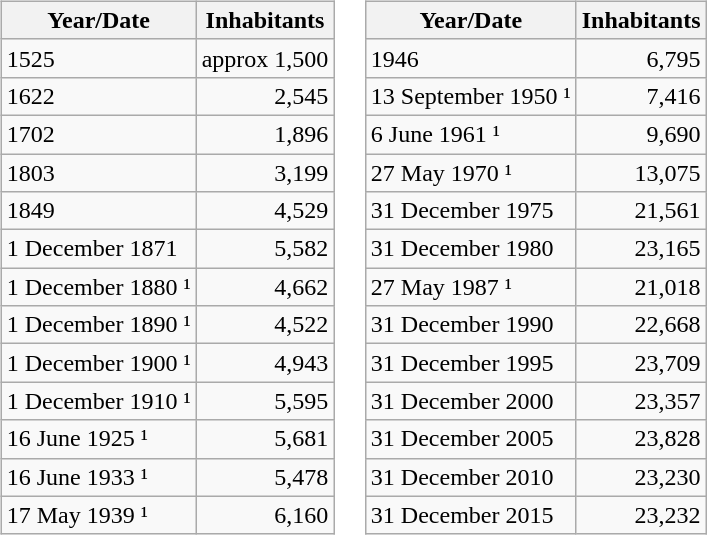<table>
<tr>
<td valign="top"><br><table class="wikitable">
<tr>
<th>Year/Date</th>
<th>Inhabitants</th>
</tr>
<tr>
<td>1525</td>
<td style="text-align:right;">approx 1,500</td>
</tr>
<tr>
<td>1622</td>
<td style="text-align:right;">2,545</td>
</tr>
<tr>
<td>1702</td>
<td style="text-align:right;">1,896</td>
</tr>
<tr>
<td>1803</td>
<td style="text-align:right;">3,199</td>
</tr>
<tr>
<td>1849</td>
<td style="text-align:right;">4,529</td>
</tr>
<tr>
<td>1 December 1871</td>
<td style="text-align:right;">5,582</td>
</tr>
<tr>
<td>1 December 1880 ¹</td>
<td style="text-align:right;">4,662</td>
</tr>
<tr>
<td>1 December 1890 ¹</td>
<td style="text-align:right;">4,522</td>
</tr>
<tr>
<td>1 December 1900 ¹</td>
<td style="text-align:right;">4,943</td>
</tr>
<tr>
<td>1 December 1910 ¹</td>
<td style="text-align:right;">5,595</td>
</tr>
<tr>
<td>16 June 1925 ¹</td>
<td style="text-align:right;">5,681</td>
</tr>
<tr>
<td>16 June 1933 ¹</td>
<td style="text-align:right;">5,478</td>
</tr>
<tr>
<td>17 May 1939 ¹</td>
<td style="text-align:right;">6,160</td>
</tr>
</table>
</td>
<td valign="top"><br><table class="wikitable">
<tr>
<th>Year/Date</th>
<th>Inhabitants</th>
</tr>
<tr>
<td>1946</td>
<td style="text-align:right;">6,795</td>
</tr>
<tr>
<td>13 September 1950 ¹</td>
<td style="text-align:right;">7,416</td>
</tr>
<tr>
<td>6 June 1961 ¹</td>
<td style="text-align:right;">9,690</td>
</tr>
<tr>
<td>27 May 1970 ¹</td>
<td style="text-align:right;">13,075</td>
</tr>
<tr>
<td>31 December 1975</td>
<td style="text-align:right;">21,561</td>
</tr>
<tr>
<td>31 December 1980</td>
<td style="text-align:right;">23,165</td>
</tr>
<tr>
<td>27 May 1987 ¹</td>
<td style="text-align:right;">21,018</td>
</tr>
<tr>
<td>31 December 1990</td>
<td style="text-align:right;">22,668</td>
</tr>
<tr>
<td>31 December 1995</td>
<td style="text-align:right;">23,709</td>
</tr>
<tr>
<td>31 December 2000</td>
<td style="text-align:right;">23,357</td>
</tr>
<tr>
<td>31 December 2005</td>
<td style="text-align:right;">23,828</td>
</tr>
<tr>
<td>31 December 2010</td>
<td style="text-align:right;">23,230 </td>
</tr>
<tr>
<td>31 December 2015</td>
<td style="text-align:right;">23,232</td>
</tr>
</table>
</td>
</tr>
</table>
